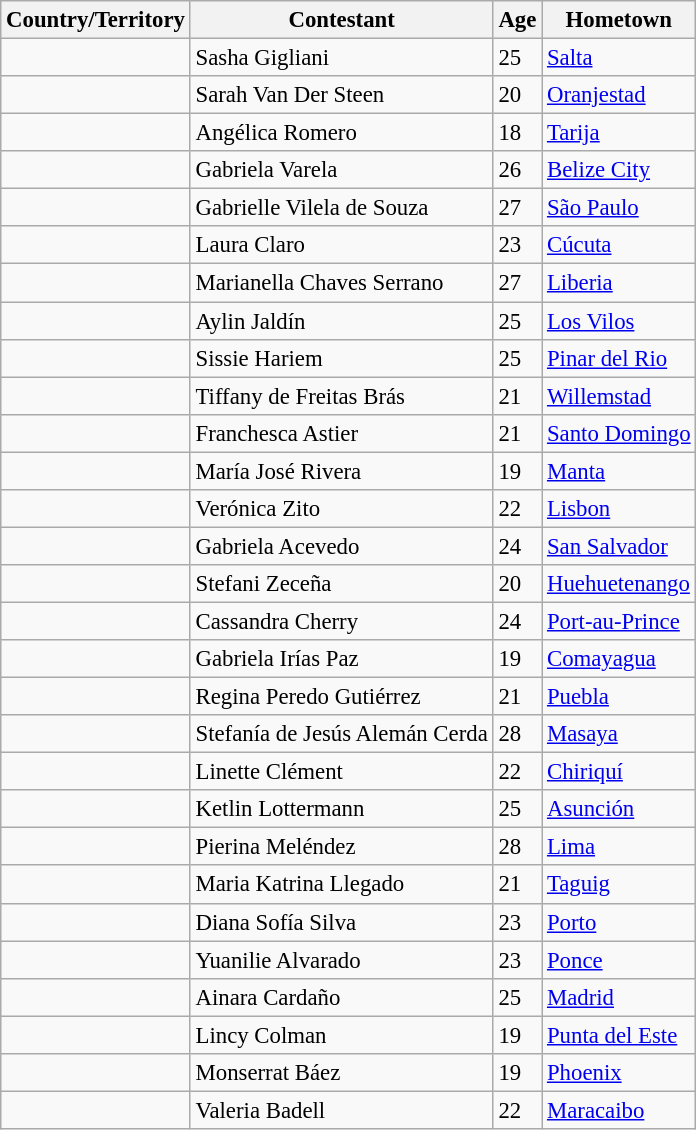<table class="wikitable sortable" style="font-size: 95%;">
<tr>
<th>Country/Territory</th>
<th>Contestant</th>
<th>Age</th>
<th>Hometown</th>
</tr>
<tr>
<td><strong></strong></td>
<td>Sasha Gigliani</td>
<td>25</td>
<td><a href='#'>Salta</a></td>
</tr>
<tr>
<td><strong></strong></td>
<td>Sarah Van Der Steen</td>
<td>20</td>
<td><a href='#'>Oranjestad</a></td>
</tr>
<tr>
<td><strong></strong></td>
<td>Angélica Romero</td>
<td>18</td>
<td><a href='#'>Tarija</a></td>
</tr>
<tr>
<td><strong></strong></td>
<td>Gabriela Varela</td>
<td>26</td>
<td><a href='#'>Belize City</a></td>
</tr>
<tr>
<td><strong></strong></td>
<td>Gabrielle Vilela de Souza</td>
<td>27</td>
<td><a href='#'>São Paulo</a></td>
</tr>
<tr>
<td><strong></strong></td>
<td>Laura Claro</td>
<td>23</td>
<td><a href='#'>Cúcuta</a></td>
</tr>
<tr>
<td><strong></strong></td>
<td>Marianella Chaves Serrano</td>
<td>27</td>
<td><a href='#'>Liberia</a></td>
</tr>
<tr>
<td><strong></strong></td>
<td>Aylin Jaldín</td>
<td>25</td>
<td><a href='#'>Los Vilos</a></td>
</tr>
<tr>
<td><strong></strong></td>
<td>Sissie Hariem</td>
<td>25</td>
<td><a href='#'>Pinar del Rio</a></td>
</tr>
<tr>
<td><strong></strong></td>
<td>Tiffany de Freitas Brás</td>
<td>21</td>
<td><a href='#'>Willemstad</a></td>
</tr>
<tr>
<td><strong></strong></td>
<td>Franchesca Astier</td>
<td>21</td>
<td><a href='#'>Santo Domingo</a></td>
</tr>
<tr>
<td><strong></strong></td>
<td>María José Rivera</td>
<td>19</td>
<td><a href='#'>Manta</a></td>
</tr>
<tr>
<td><strong></strong></td>
<td>Verónica Zito</td>
<td>22</td>
<td><a href='#'>Lisbon</a></td>
</tr>
<tr>
<td><strong></strong></td>
<td>Gabriela Acevedo</td>
<td>24</td>
<td><a href='#'>San Salvador</a></td>
</tr>
<tr>
<td><strong></strong></td>
<td>Stefani Zeceña</td>
<td>20</td>
<td><a href='#'>Huehuetenango</a></td>
</tr>
<tr>
<td><strong></strong></td>
<td>Cassandra Cherry</td>
<td>24</td>
<td><a href='#'>Port-au-Prince</a></td>
</tr>
<tr>
<td><strong></strong></td>
<td>Gabriela Irías Paz</td>
<td>19</td>
<td><a href='#'>Comayagua</a></td>
</tr>
<tr>
<td><strong></strong></td>
<td>Regina Peredo Gutiérrez</td>
<td>21</td>
<td><a href='#'>Puebla</a></td>
</tr>
<tr>
<td><strong></strong></td>
<td>Stefanía de Jesús Alemán Cerda</td>
<td>28</td>
<td><a href='#'>Masaya</a></td>
</tr>
<tr>
<td><strong></strong></td>
<td>Linette Clément</td>
<td>22</td>
<td><a href='#'>Chiriquí</a></td>
</tr>
<tr>
<td><strong></strong></td>
<td>Ketlin Lottermann</td>
<td>25</td>
<td><a href='#'>Asunción</a></td>
</tr>
<tr>
<td><strong></strong></td>
<td>Pierina Meléndez</td>
<td>28</td>
<td><a href='#'>Lima</a></td>
</tr>
<tr>
<td><strong></strong></td>
<td>Maria Katrina Llegado</td>
<td>21</td>
<td><a href='#'>Taguig</a></td>
</tr>
<tr>
<td><strong></strong></td>
<td>Diana Sofía Silva</td>
<td>23</td>
<td><a href='#'>Porto</a></td>
</tr>
<tr>
<td><strong></strong></td>
<td>Yuanilie Alvarado</td>
<td>23</td>
<td><a href='#'>Ponce</a></td>
</tr>
<tr>
<td><strong></strong></td>
<td>Ainara Cardaño</td>
<td>25</td>
<td><a href='#'>Madrid</a></td>
</tr>
<tr>
<td><strong></strong></td>
<td>Lincy Colman</td>
<td>19</td>
<td><a href='#'>Punta del Este</a></td>
</tr>
<tr>
<td><strong></strong></td>
<td>Monserrat Báez</td>
<td>19</td>
<td><a href='#'>Phoenix</a></td>
</tr>
<tr>
<td><strong></strong></td>
<td>Valeria Badell</td>
<td>22</td>
<td><a href='#'>Maracaibo</a></td>
</tr>
</table>
